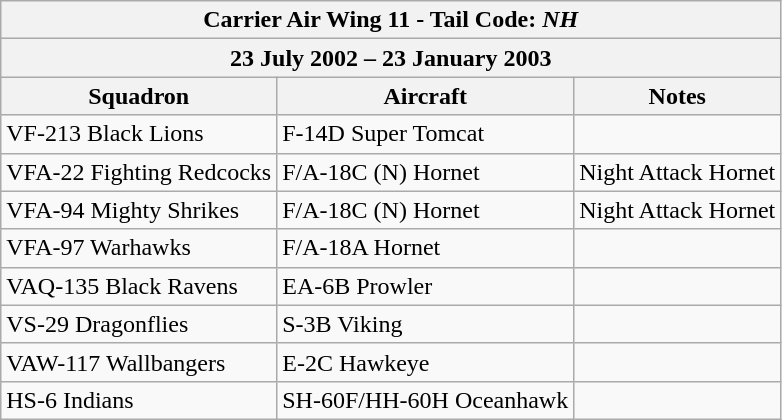<table class="wikitable">
<tr>
<th colspan="3">Carrier Air Wing 11 - Tail Code: <em>NH</em></th>
</tr>
<tr>
<th colspan="3">23 July 2002 – 23 January 2003</th>
</tr>
<tr>
<th>Squadron</th>
<th>Aircraft</th>
<th>Notes</th>
</tr>
<tr>
<td>VF-213 Black Lions</td>
<td>F-14D Super Tomcat</td>
<td></td>
</tr>
<tr>
<td>VFA-22 Fighting Redcocks</td>
<td>F/A-18C (N) Hornet</td>
<td>Night Attack Hornet</td>
</tr>
<tr>
<td>VFA-94 Mighty Shrikes</td>
<td>F/A-18C (N) Hornet</td>
<td>Night Attack Hornet</td>
</tr>
<tr>
<td>VFA-97 Warhawks</td>
<td>F/A-18A Hornet</td>
<td></td>
</tr>
<tr>
<td>VAQ-135 Black Ravens</td>
<td>EA-6B Prowler</td>
<td></td>
</tr>
<tr>
<td>VS-29 Dragonflies</td>
<td>S-3B Viking</td>
<td></td>
</tr>
<tr>
<td>VAW-117 Wallbangers</td>
<td>E-2C Hawkeye</td>
<td></td>
</tr>
<tr>
<td>HS-6 Indians</td>
<td>SH-60F/HH-60H Oceanhawk</td>
<td></td>
</tr>
</table>
